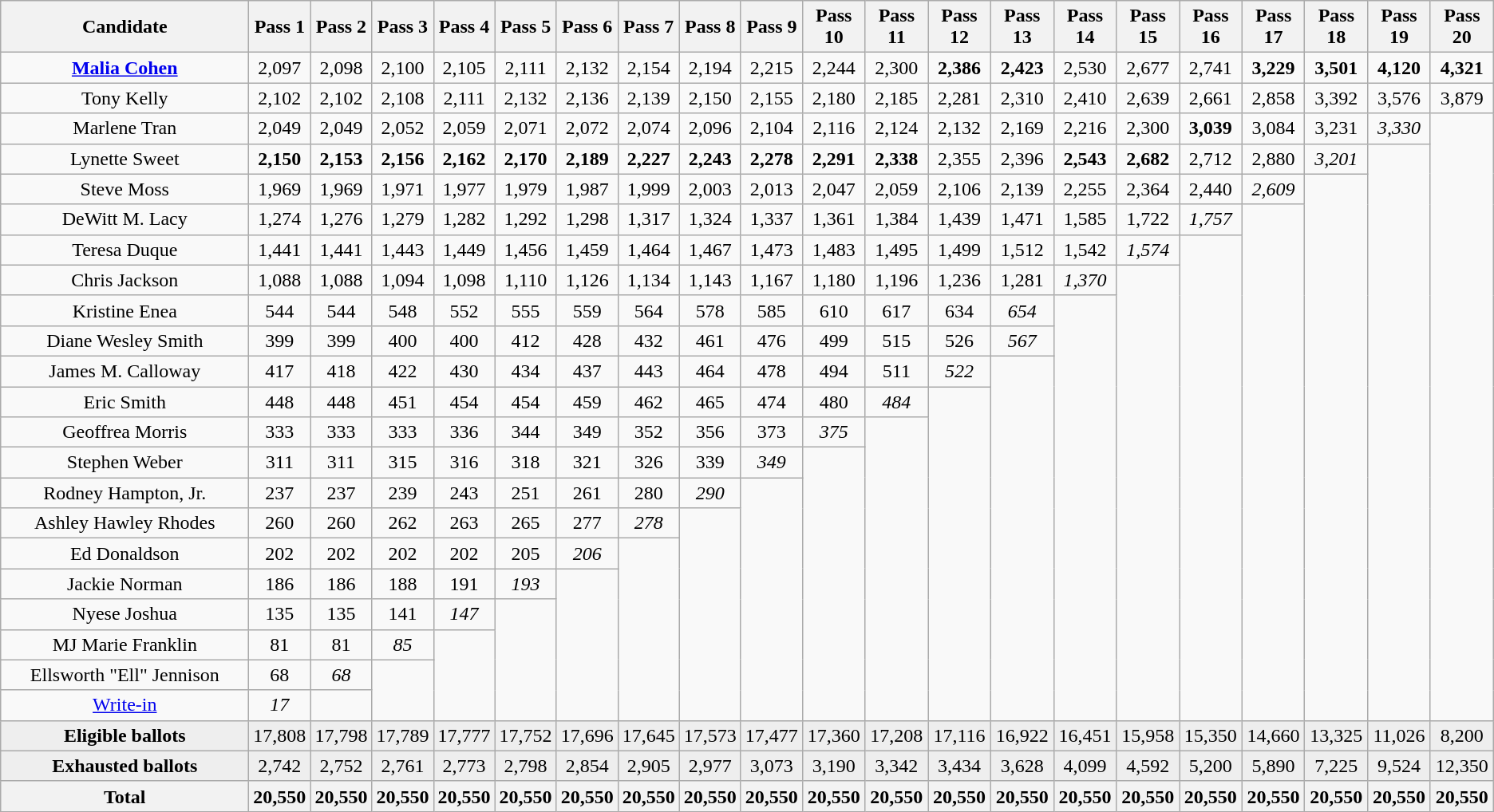<table class="wikitable" style="text-align: center;">
<tr>
<th width="200">Candidate</th>
<th>Pass 1</th>
<th>Pass 2</th>
<th>Pass 3</th>
<th>Pass 4</th>
<th>Pass 5</th>
<th>Pass 6</th>
<th>Pass 7</th>
<th>Pass 8</th>
<th>Pass 9</th>
<th>Pass 10</th>
<th>Pass 11</th>
<th>Pass 12</th>
<th>Pass 13</th>
<th>Pass 14</th>
<th>Pass 15</th>
<th>Pass 16</th>
<th>Pass 17</th>
<th>Pass 18</th>
<th>Pass 19</th>
<th>Pass 20</th>
</tr>
<tr>
<td><strong><a href='#'>Malia Cohen</a></strong></td>
<td>2,097</td>
<td>2,098</td>
<td>2,100</td>
<td>2,105</td>
<td>2,111</td>
<td>2,132</td>
<td>2,154</td>
<td>2,194</td>
<td>2,215</td>
<td>2,244</td>
<td>2,300</td>
<td><strong>2,386</strong></td>
<td><strong>2,423</strong></td>
<td>2,530</td>
<td>2,677</td>
<td>2,741</td>
<td><strong>3,229</strong></td>
<td><strong>3,501</strong></td>
<td><strong>4,120</strong></td>
<td><strong>4,321</strong></td>
</tr>
<tr>
<td>Tony Kelly</td>
<td>2,102</td>
<td>2,102</td>
<td>2,108</td>
<td>2,111</td>
<td>2,132</td>
<td>2,136</td>
<td>2,139</td>
<td>2,150</td>
<td>2,155</td>
<td>2,180</td>
<td>2,185</td>
<td>2,281</td>
<td>2,310</td>
<td>2,410</td>
<td>2,639</td>
<td>2,661</td>
<td>2,858</td>
<td>3,392</td>
<td>3,576</td>
<td>3,879</td>
</tr>
<tr>
<td>Marlene Tran</td>
<td>2,049</td>
<td>2,049</td>
<td>2,052</td>
<td>2,059</td>
<td>2,071</td>
<td>2,072</td>
<td>2,074</td>
<td>2,096</td>
<td>2,104</td>
<td>2,116</td>
<td>2,124</td>
<td>2,132</td>
<td>2,169</td>
<td>2,216</td>
<td>2,300</td>
<td><strong>3,039</strong></td>
<td>3,084</td>
<td>3,231</td>
<td><em>3,330</em></td>
<td rowspan="20"></td>
</tr>
<tr>
<td>Lynette Sweet</td>
<td><strong>2,150</strong></td>
<td><strong>2,153</strong></td>
<td><strong>2,156</strong></td>
<td><strong>2,162</strong></td>
<td><strong>2,170</strong></td>
<td><strong>2,189</strong></td>
<td><strong>2,227</strong></td>
<td><strong>2,243</strong></td>
<td><strong>2,278</strong></td>
<td><strong>2,291</strong></td>
<td><strong>2,338</strong></td>
<td>2,355</td>
<td>2,396</td>
<td><strong>2,543</strong></td>
<td><strong>2,682</strong></td>
<td>2,712</td>
<td>2,880</td>
<td><em>3,201</em></td>
<td rowspan="19"></td>
</tr>
<tr>
<td>Steve Moss</td>
<td>1,969</td>
<td>1,969</td>
<td>1,971</td>
<td>1,977</td>
<td>1,979</td>
<td>1,987</td>
<td>1,999</td>
<td>2,003</td>
<td>2,013</td>
<td>2,047</td>
<td>2,059</td>
<td>2,106</td>
<td>2,139</td>
<td>2,255</td>
<td>2,364</td>
<td>2,440</td>
<td><em>2,609</em></td>
<td rowspan="18"></td>
</tr>
<tr>
<td>DeWitt M. Lacy</td>
<td>1,274</td>
<td>1,276</td>
<td>1,279</td>
<td>1,282</td>
<td>1,292</td>
<td>1,298</td>
<td>1,317</td>
<td>1,324</td>
<td>1,337</td>
<td>1,361</td>
<td>1,384</td>
<td>1,439</td>
<td>1,471</td>
<td>1,585</td>
<td>1,722</td>
<td><em>1,757</em></td>
<td rowspan="17"></td>
</tr>
<tr>
<td>Teresa Duque</td>
<td>1,441</td>
<td>1,441</td>
<td>1,443</td>
<td>1,449</td>
<td>1,456</td>
<td>1,459</td>
<td>1,464</td>
<td>1,467</td>
<td>1,473</td>
<td>1,483</td>
<td>1,495</td>
<td>1,499</td>
<td>1,512</td>
<td>1,542</td>
<td><em>1,574</em></td>
<td rowspan="16"></td>
</tr>
<tr>
<td>Chris Jackson</td>
<td>1,088</td>
<td>1,088</td>
<td>1,094</td>
<td>1,098</td>
<td>1,110</td>
<td>1,126</td>
<td>1,134</td>
<td>1,143</td>
<td>1,167</td>
<td>1,180</td>
<td>1,196</td>
<td>1,236</td>
<td>1,281</td>
<td><em>1,370</em></td>
<td rowspan="15"></td>
</tr>
<tr>
<td>Kristine Enea</td>
<td>544</td>
<td>544</td>
<td>548</td>
<td>552</td>
<td>555</td>
<td>559</td>
<td>564</td>
<td>578</td>
<td>585</td>
<td>610</td>
<td>617</td>
<td>634</td>
<td><em>654</em></td>
<td rowspan="14"></td>
</tr>
<tr>
<td>Diane Wesley Smith</td>
<td>399</td>
<td>399</td>
<td>400</td>
<td>400</td>
<td>412</td>
<td>428</td>
<td>432</td>
<td>461</td>
<td>476</td>
<td>499</td>
<td>515</td>
<td>526</td>
<td><em>567</em></td>
</tr>
<tr>
<td>James M. Calloway</td>
<td>417</td>
<td>418</td>
<td>422</td>
<td>430</td>
<td>434</td>
<td>437</td>
<td>443</td>
<td>464</td>
<td>478</td>
<td>494</td>
<td>511</td>
<td><em>522</em></td>
<td rowspan="12"></td>
</tr>
<tr>
<td>Eric Smith</td>
<td>448</td>
<td>448</td>
<td>451</td>
<td>454</td>
<td>454</td>
<td>459</td>
<td>462</td>
<td>465</td>
<td>474</td>
<td>480</td>
<td><em>484</em></td>
<td rowspan="11"></td>
</tr>
<tr>
<td>Geoffrea Morris</td>
<td>333</td>
<td>333</td>
<td>333</td>
<td>336</td>
<td>344</td>
<td>349</td>
<td>352</td>
<td>356</td>
<td>373</td>
<td><em>375</em></td>
<td rowspan="10"></td>
</tr>
<tr>
<td>Stephen Weber</td>
<td>311</td>
<td>311</td>
<td>315</td>
<td>316</td>
<td>318</td>
<td>321</td>
<td>326</td>
<td>339</td>
<td><em>349</em></td>
<td rowspan="9"></td>
</tr>
<tr>
<td>Rodney Hampton, Jr.</td>
<td>237</td>
<td>237</td>
<td>239</td>
<td>243</td>
<td>251</td>
<td>261</td>
<td>280</td>
<td><em>290</em></td>
<td rowspan="8"></td>
</tr>
<tr>
<td>Ashley Hawley Rhodes</td>
<td>260</td>
<td>260</td>
<td>262</td>
<td>263</td>
<td>265</td>
<td>277</td>
<td><em>278</em></td>
<td rowspan="7"></td>
</tr>
<tr>
<td>Ed Donaldson</td>
<td>202</td>
<td>202</td>
<td>202</td>
<td>202</td>
<td>205</td>
<td><em>206</em></td>
<td rowspan="6"></td>
</tr>
<tr>
<td>Jackie Norman</td>
<td>186</td>
<td>186</td>
<td>188</td>
<td>191</td>
<td><em>193</em></td>
<td rowspan="5"></td>
</tr>
<tr>
<td>Nyese Joshua</td>
<td>135</td>
<td>135</td>
<td>141</td>
<td><em>147</em></td>
<td rowspan="4"></td>
</tr>
<tr>
<td>MJ Marie Franklin</td>
<td>81</td>
<td>81</td>
<td><em>85</em></td>
<td rowspan="3"></td>
</tr>
<tr>
<td>Ellsworth "Ell" Jennison</td>
<td>68</td>
<td><em>68</em></td>
<td rowspan="2"></td>
</tr>
<tr>
<td><a href='#'>Write-in</a></td>
<td><em>17</em></td>
<td></td>
</tr>
<tr bgcolor="#EEEEEE">
<td><strong>Eligible ballots</strong></td>
<td>17,808</td>
<td>17,798</td>
<td>17,789</td>
<td>17,777</td>
<td>17,752</td>
<td>17,696</td>
<td>17,645</td>
<td>17,573</td>
<td>17,477</td>
<td>17,360</td>
<td>17,208</td>
<td>17,116</td>
<td>16,922</td>
<td>16,451</td>
<td>15,958</td>
<td>15,350</td>
<td>14,660</td>
<td>13,325</td>
<td>11,026</td>
<td>8,200</td>
</tr>
<tr bgcolor="#EEEEEE">
<td><strong>Exhausted ballots</strong></td>
<td>2,742</td>
<td>2,752</td>
<td>2,761</td>
<td>2,773</td>
<td>2,798</td>
<td>2,854</td>
<td>2,905</td>
<td>2,977</td>
<td>3,073</td>
<td>3,190</td>
<td>3,342</td>
<td>3,434</td>
<td>3,628</td>
<td>4,099</td>
<td>4,592</td>
<td>5,200</td>
<td>5,890</td>
<td>7,225</td>
<td>9,524</td>
<td>12,350</td>
</tr>
<tr>
<th scope="row">Total</th>
<th>20,550</th>
<th>20,550</th>
<th>20,550</th>
<th>20,550</th>
<th>20,550</th>
<th>20,550</th>
<th>20,550</th>
<th>20,550</th>
<th>20,550</th>
<th>20,550</th>
<th>20,550</th>
<th>20,550</th>
<th>20,550</th>
<th>20,550</th>
<th>20,550</th>
<th>20,550</th>
<th>20,550</th>
<th>20,550</th>
<th>20,550</th>
<th>20,550</th>
</tr>
</table>
